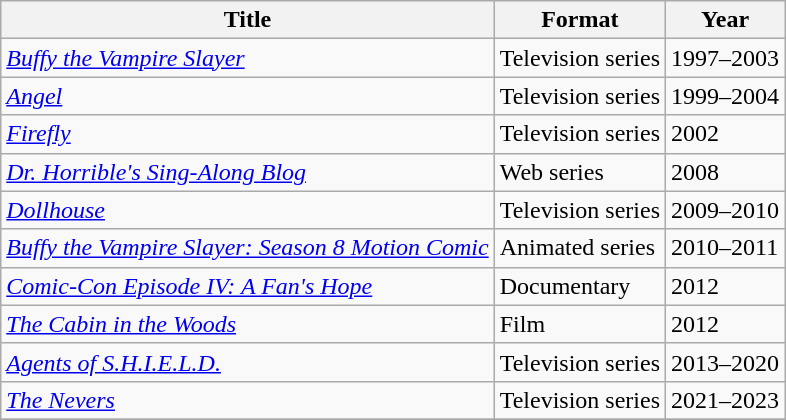<table class="sortable wikitable">
<tr>
<th>Title</th>
<th>Format</th>
<th>Year</th>
</tr>
<tr>
<td><em><a href='#'>Buffy the Vampire Slayer</a></em></td>
<td>Television series</td>
<td>1997–2003</td>
</tr>
<tr>
<td><em><a href='#'>Angel</a></em></td>
<td>Television series</td>
<td>1999–2004</td>
</tr>
<tr>
<td><em><a href='#'>Firefly</a></em></td>
<td>Television series</td>
<td>2002</td>
</tr>
<tr>
<td><em><a href='#'>Dr. Horrible's Sing-Along Blog</a></em></td>
<td>Web series</td>
<td>2008</td>
</tr>
<tr>
<td><em><a href='#'>Dollhouse</a></em></td>
<td>Television series</td>
<td>2009–2010</td>
</tr>
<tr>
<td><em><a href='#'>Buffy the Vampire Slayer: Season 8 Motion Comic</a></em></td>
<td>Animated series</td>
<td>2010–2011</td>
</tr>
<tr>
<td><em><a href='#'>Comic-Con Episode IV: A Fan's Hope</a></em></td>
<td>Documentary</td>
<td>2012</td>
</tr>
<tr>
<td><em><a href='#'>The Cabin in the Woods</a></em></td>
<td>Film</td>
<td>2012</td>
</tr>
<tr>
<td><em><a href='#'>Agents of S.H.I.E.L.D.</a></em></td>
<td>Television series</td>
<td>2013–2020</td>
</tr>
<tr>
<td><em><a href='#'>The Nevers</a></em></td>
<td>Television series</td>
<td>2021–2023</td>
</tr>
<tr>
</tr>
</table>
